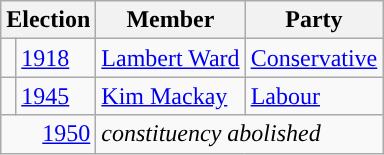<table class="wikitable">
<tr>
<th colspan="2">Election</th>
<th>Member</th>
<th>Party</th>
</tr>
<tr>
<td style="color:inherit;background-color: "></td>
<td><a href='#'>1918</a></td>
<td><a href='#'>Lambert Ward</a></td>
<td><a href='#'>Conservative</a></td>
</tr>
<tr>
<td style="color:inherit;background-color: "></td>
<td><a href='#'>1945</a></td>
<td><a href='#'>Kim Mackay</a></td>
<td><a href='#'>Labour</a></td>
</tr>
<tr>
<td colspan=2 align="right"><a href='#'>1950</a></td>
<td colspan="2"><em>constituency abolished</em></td>
</tr>
</table>
